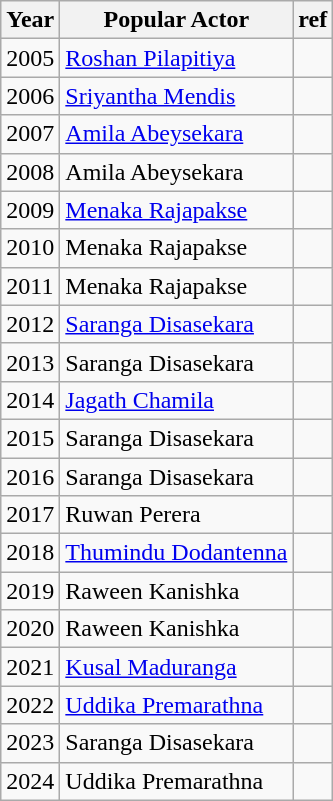<table class="wikitable">
<tr>
<th>Year</th>
<th>Popular Actor</th>
<th>ref</th>
</tr>
<tr>
<td>2005</td>
<td><a href='#'>Roshan Pilapitiya</a></td>
<td></td>
</tr>
<tr>
<td>2006</td>
<td><a href='#'>Sriyantha Mendis</a></td>
<td></td>
</tr>
<tr>
<td>2007</td>
<td><a href='#'>Amila Abeysekara</a></td>
<td></td>
</tr>
<tr>
<td>2008</td>
<td>Amila Abeysekara</td>
<td></td>
</tr>
<tr>
<td>2009</td>
<td><a href='#'>Menaka Rajapakse</a></td>
<td></td>
</tr>
<tr>
<td>2010</td>
<td>Menaka Rajapakse</td>
<td></td>
</tr>
<tr>
<td>2011</td>
<td>Menaka Rajapakse</td>
<td></td>
</tr>
<tr>
<td>2012</td>
<td><a href='#'>Saranga Disasekara</a></td>
<td></td>
</tr>
<tr>
<td>2013</td>
<td>Saranga Disasekara</td>
<td></td>
</tr>
<tr>
<td>2014</td>
<td><a href='#'>Jagath Chamila</a></td>
<td></td>
</tr>
<tr>
<td>2015</td>
<td>Saranga Disasekara</td>
<td></td>
</tr>
<tr>
<td>2016</td>
<td>Saranga Disasekara</td>
<td></td>
</tr>
<tr>
<td>2017</td>
<td>Ruwan Perera</td>
<td></td>
</tr>
<tr>
<td>2018</td>
<td><a href='#'>Thumindu Dodantenna</a></td>
<td></td>
</tr>
<tr>
<td>2019</td>
<td>Raween Kanishka</td>
<td></td>
</tr>
<tr>
<td>2020</td>
<td>Raween Kanishka</td>
<td></td>
</tr>
<tr>
<td>2021</td>
<td><a href='#'>Kusal Maduranga</a></td>
<td></td>
</tr>
<tr>
<td>2022</td>
<td><a href='#'>Uddika Premarathna</a></td>
<td></td>
</tr>
<tr>
<td>2023</td>
<td>Saranga Disasekara</td>
<td></td>
</tr>
<tr>
<td>2024</td>
<td>Uddika Premarathna</td>
<td></td>
</tr>
</table>
